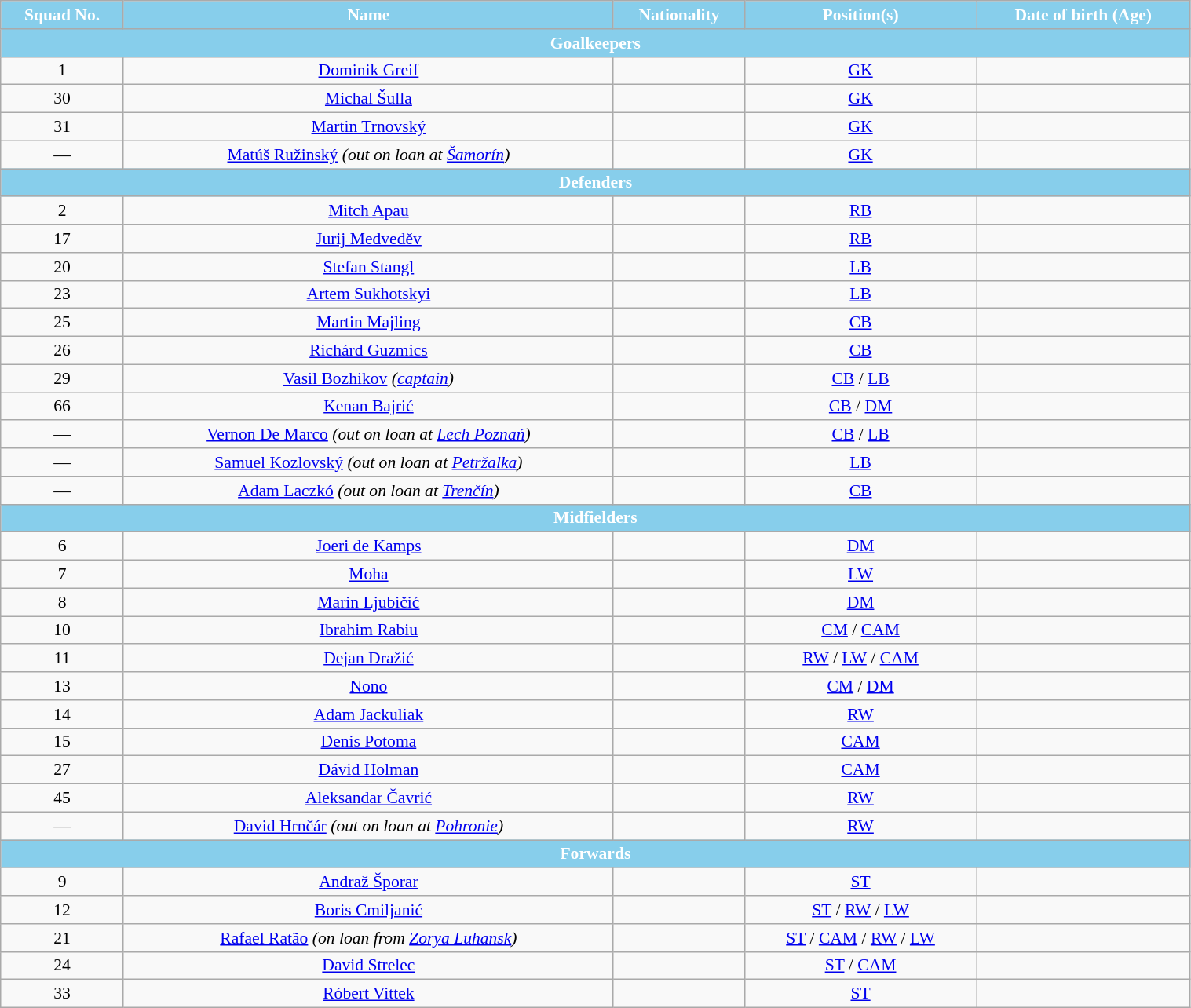<table class="wikitable" style="text-align:center; font-size:90%; width:80%;">
<tr>
<th style="background:#87CEEB; color:white; text-align:center;">Squad No.</th>
<th style="background:#87CEEB; color:white; text-align:center;">Name</th>
<th style="background:#87CEEB; color:white; text-align:center;">Nationality</th>
<th style="background:#87CEEB; color:white; text-align:center;">Position(s)</th>
<th style="background:#87CEEB; color:white; text-align:center;">Date of birth (Age)</th>
</tr>
<tr>
<th colspan="9" style="background:#87CEEB; color:white; text-align:center"><strong>Goalkeepers</strong></th>
</tr>
<tr>
<td>1</td>
<td><a href='#'>Dominik Greif</a></td>
<td></td>
<td><a href='#'>GK</a></td>
<td></td>
</tr>
<tr>
<td>30</td>
<td><a href='#'>Michal Šulla</a></td>
<td></td>
<td><a href='#'>GK</a></td>
<td></td>
</tr>
<tr>
<td>31</td>
<td><a href='#'>Martin Trnovský</a></td>
<td></td>
<td><a href='#'>GK</a></td>
<td></td>
</tr>
<tr>
<td>—</td>
<td><a href='#'>Matúš Ružinský</a> <em>(out on loan at  <a href='#'>Šamorín</a>)</em></td>
<td></td>
<td><a href='#'>GK</a></td>
<td></td>
</tr>
<tr>
<th colspan="9" style="background:#87CEEB; color:white; text-align:center"><strong>Defenders</strong></th>
</tr>
<tr>
<td>2</td>
<td><a href='#'>Mitch Apau</a></td>
<td></td>
<td><a href='#'>RB</a></td>
<td></td>
</tr>
<tr>
<td>17</td>
<td><a href='#'>Jurij Medveděv</a></td>
<td></td>
<td><a href='#'>RB</a></td>
<td></td>
</tr>
<tr>
<td>20</td>
<td><a href='#'>Stefan Stangl</a></td>
<td></td>
<td><a href='#'>LB</a></td>
<td></td>
</tr>
<tr>
<td>23</td>
<td><a href='#'>Artem Sukhotskyi</a></td>
<td></td>
<td><a href='#'>LB</a></td>
<td></td>
</tr>
<tr>
<td>25</td>
<td><a href='#'>Martin Majling</a></td>
<td></td>
<td><a href='#'>CB</a></td>
<td></td>
</tr>
<tr>
<td>26</td>
<td><a href='#'>Richárd Guzmics</a></td>
<td></td>
<td><a href='#'>CB</a></td>
<td></td>
</tr>
<tr>
<td>29</td>
<td><a href='#'>Vasil Bozhikov</a> <em>(<a href='#'>captain</a>)</em></td>
<td></td>
<td><a href='#'>CB</a> / <a href='#'>LB</a></td>
<td></td>
</tr>
<tr>
<td>66</td>
<td><a href='#'>Kenan Bajrić</a></td>
<td></td>
<td><a href='#'>CB</a> / <a href='#'>DM</a></td>
<td></td>
</tr>
<tr>
<td>—</td>
<td><a href='#'>Vernon De Marco</a> <em>(out on loan at  <a href='#'>Lech Poznań</a>)</em></td>
<td></td>
<td><a href='#'>CB</a> / <a href='#'>LB</a></td>
<td></td>
</tr>
<tr>
<td>—</td>
<td><a href='#'>Samuel Kozlovský</a> <em>(out on loan at  <a href='#'>Petržalka</a>)</em></td>
<td></td>
<td><a href='#'>LB</a></td>
<td></td>
</tr>
<tr>
<td>—</td>
<td><a href='#'>Adam Laczkó</a> <em>(out on loan at  <a href='#'>Trenčín</a>)</em></td>
<td></td>
<td><a href='#'>CB</a></td>
<td></td>
</tr>
<tr>
<th colspan="10" style="background:#87CEEB; color:white; text-align:center"><strong>Midfielders</strong></th>
</tr>
<tr>
<td>6</td>
<td><a href='#'>Joeri de Kamps</a></td>
<td></td>
<td><a href='#'>DM</a></td>
<td></td>
</tr>
<tr>
<td>7</td>
<td><a href='#'>Moha</a></td>
<td></td>
<td><a href='#'>LW</a></td>
<td></td>
</tr>
<tr>
<td>8</td>
<td><a href='#'>Marin Ljubičić</a></td>
<td></td>
<td><a href='#'>DM</a></td>
<td></td>
</tr>
<tr>
<td>10</td>
<td><a href='#'>Ibrahim Rabiu</a></td>
<td></td>
<td><a href='#'>CM</a> / <a href='#'>CAM</a></td>
<td></td>
</tr>
<tr>
<td>11</td>
<td><a href='#'>Dejan Dražić</a></td>
<td></td>
<td><a href='#'>RW</a> / <a href='#'>LW</a> / <a href='#'>CAM</a></td>
<td></td>
</tr>
<tr>
<td>13</td>
<td><a href='#'>Nono</a></td>
<td></td>
<td><a href='#'>CM</a> / <a href='#'>DM</a></td>
<td></td>
</tr>
<tr>
<td>14</td>
<td><a href='#'>Adam Jackuliak</a></td>
<td></td>
<td><a href='#'>RW</a></td>
<td></td>
</tr>
<tr>
<td>15</td>
<td><a href='#'>Denis Potoma</a></td>
<td></td>
<td><a href='#'>CAM</a></td>
<td></td>
</tr>
<tr>
<td>27</td>
<td><a href='#'>Dávid Holman</a></td>
<td></td>
<td><a href='#'>CAM</a></td>
<td></td>
</tr>
<tr>
<td>45</td>
<td><a href='#'>Aleksandar Čavrić</a></td>
<td></td>
<td><a href='#'>RW</a></td>
<td></td>
</tr>
<tr>
<td>—</td>
<td><a href='#'>David Hrnčár</a> <em>(out on loan at  <a href='#'>Pohronie</a>)</em></td>
<td></td>
<td><a href='#'>RW</a></td>
<td></td>
</tr>
<tr>
<th colspan="9" style="background:#87CEEB; color:white; text-align:center"><strong>Forwards</strong></th>
</tr>
<tr>
<td>9</td>
<td><a href='#'>Andraž Šporar</a></td>
<td></td>
<td><a href='#'>ST</a></td>
<td></td>
</tr>
<tr>
<td>12</td>
<td><a href='#'>Boris Cmiljanić</a></td>
<td></td>
<td><a href='#'>ST</a> / <a href='#'>RW</a> / <a href='#'>LW</a></td>
<td></td>
</tr>
<tr>
<td>21</td>
<td><a href='#'>Rafael Ratão</a> <em>(on loan from  <a href='#'>Zorya Luhansk</a>)</em></td>
<td></td>
<td><a href='#'>ST</a> / <a href='#'>CAM</a> / <a href='#'>RW</a> / <a href='#'>LW</a></td>
<td></td>
</tr>
<tr>
<td>24</td>
<td><a href='#'>David Strelec</a></td>
<td></td>
<td><a href='#'>ST</a> / <a href='#'>CAM</a></td>
<td></td>
</tr>
<tr>
<td>33</td>
<td><a href='#'>Róbert Vittek</a></td>
<td></td>
<td><a href='#'>ST</a></td>
<td></td>
</tr>
</table>
